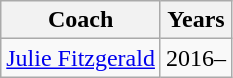<table class="wikitable collapsible">
<tr>
<th>Coach</th>
<th>Years</th>
</tr>
<tr>
<td><a href='#'>Julie Fitzgerald</a></td>
<td>2016–</td>
</tr>
</table>
